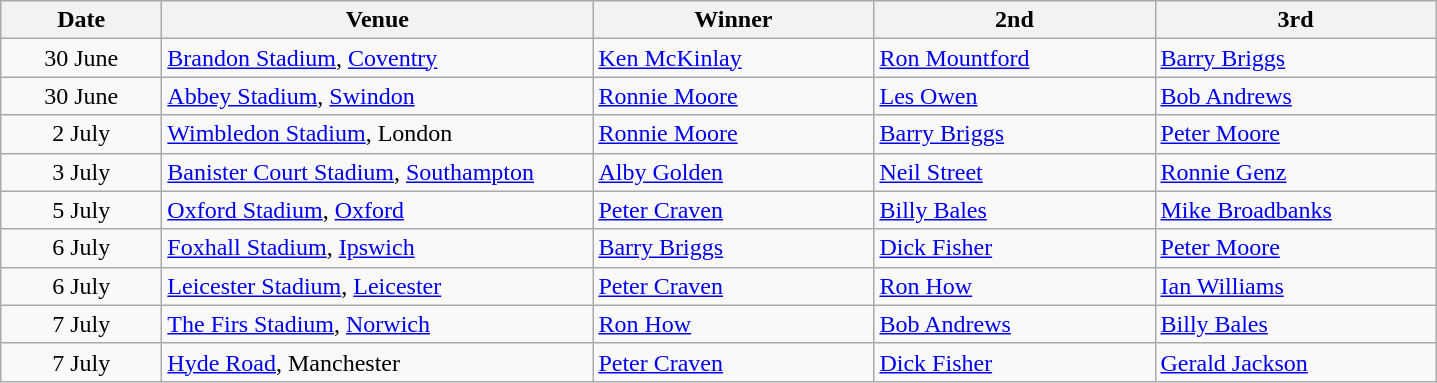<table class=wikitable>
<tr>
<th width=100>Date</th>
<th width=280>Venue</th>
<th width=180>Winner</th>
<th width=180>2nd</th>
<th width=180>3rd</th>
</tr>
<tr>
<td align=center>30 June</td>
<td><a href='#'>Brandon Stadium</a>, <a href='#'>Coventry</a></td>
<td><a href='#'>Ken McKinlay</a></td>
<td><a href='#'>Ron Mountford</a></td>
<td><a href='#'>Barry Briggs</a></td>
</tr>
<tr>
<td align=center>30 June</td>
<td><a href='#'>Abbey Stadium</a>, <a href='#'>Swindon</a></td>
<td><a href='#'>Ronnie Moore</a></td>
<td><a href='#'>Les Owen</a></td>
<td><a href='#'>Bob Andrews</a></td>
</tr>
<tr>
<td align=center>2 July</td>
<td><a href='#'>Wimbledon Stadium</a>, London</td>
<td><a href='#'>Ronnie Moore</a></td>
<td><a href='#'>Barry Briggs</a></td>
<td><a href='#'>Peter Moore</a></td>
</tr>
<tr>
<td align=center>3 July</td>
<td><a href='#'>Banister Court Stadium</a>, <a href='#'>Southampton</a></td>
<td><a href='#'>Alby Golden</a></td>
<td><a href='#'>Neil Street</a></td>
<td><a href='#'>Ronnie Genz</a></td>
</tr>
<tr>
<td align=center>5 July</td>
<td><a href='#'>Oxford Stadium</a>, <a href='#'>Oxford</a></td>
<td><a href='#'>Peter Craven</a></td>
<td><a href='#'>Billy Bales</a></td>
<td><a href='#'>Mike Broadbanks</a></td>
</tr>
<tr>
<td align=center>6 July</td>
<td><a href='#'>Foxhall Stadium</a>, <a href='#'>Ipswich</a></td>
<td><a href='#'>Barry Briggs</a></td>
<td><a href='#'>Dick Fisher</a></td>
<td><a href='#'>Peter Moore</a></td>
</tr>
<tr>
<td align=center>6 July</td>
<td><a href='#'>Leicester Stadium</a>, <a href='#'>Leicester</a></td>
<td><a href='#'>Peter Craven</a></td>
<td><a href='#'>Ron How</a></td>
<td><a href='#'>Ian Williams</a></td>
</tr>
<tr>
<td align=center>7 July</td>
<td><a href='#'>The Firs Stadium</a>, <a href='#'>Norwich</a></td>
<td><a href='#'>Ron How</a></td>
<td><a href='#'>Bob Andrews</a></td>
<td><a href='#'>Billy Bales</a></td>
</tr>
<tr>
<td align=center>7 July</td>
<td><a href='#'>Hyde Road</a>, Manchester</td>
<td><a href='#'>Peter Craven</a></td>
<td><a href='#'>Dick Fisher</a></td>
<td><a href='#'>Gerald Jackson</a></td>
</tr>
</table>
